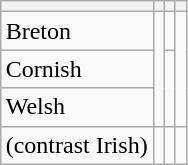<table class="wikitable" style="margin-left: 1.6em">
<tr>
<th></th>
<th></th>
<th></th>
<th></th>
</tr>
<tr>
<td>Breton</td>
<td rowspan="3"></td>
<td></td>
<td rowspan="3"></td>
</tr>
<tr>
<td>Cornish</td>
<td rowspan="2"></td>
</tr>
<tr>
<td>Welsh</td>
</tr>
<tr>
<td>(contrast Irish)</td>
<td></td>
<td></td>
<td></td>
</tr>
</table>
